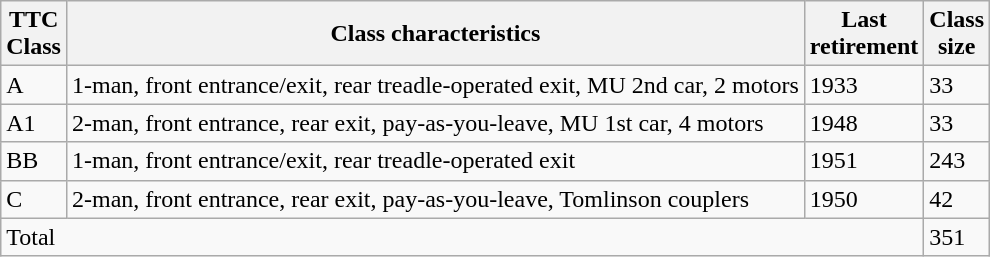<table class="wikitable">
<tr>
<th>TTC<br>Class</th>
<th>Class characteristics</th>
<th>Last<br>retirement</th>
<th>Class<br>size</th>
</tr>
<tr>
<td>A</td>
<td>1-man, front entrance/exit, rear treadle-operated exit, MU 2nd car, 2 motors</td>
<td>1933</td>
<td>33</td>
</tr>
<tr>
<td>A1</td>
<td>2-man, front entrance, rear exit, pay-as-you-leave, MU 1st car, 4 motors</td>
<td>1948</td>
<td>33</td>
</tr>
<tr>
<td>BB</td>
<td>1-man, front entrance/exit, rear treadle-operated exit</td>
<td>1951</td>
<td>243</td>
</tr>
<tr>
<td>C</td>
<td>2-man, front entrance, rear exit, pay-as-you-leave, Tomlinson couplers</td>
<td>1950</td>
<td>42</td>
</tr>
<tr>
<td colspan="3">Total</td>
<td>351</td>
</tr>
</table>
